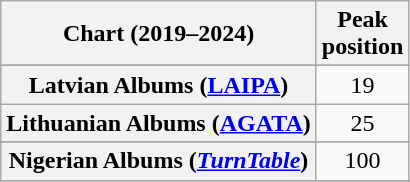<table class="wikitable sortable plainrowheaders" style="text-align:center">
<tr>
<th scope="col">Chart (2019–2024)</th>
<th scope="col">Peak<br>position</th>
</tr>
<tr>
</tr>
<tr>
</tr>
<tr>
</tr>
<tr>
</tr>
<tr>
</tr>
<tr>
</tr>
<tr>
</tr>
<tr>
</tr>
<tr>
</tr>
<tr>
</tr>
<tr>
</tr>
<tr>
</tr>
<tr>
<th scope="row">Latvian Albums (<a href='#'>LAIPA</a>)</th>
<td>19</td>
</tr>
<tr>
<th scope="row">Lithuanian Albums (<a href='#'>AGATA</a>)</th>
<td>25</td>
</tr>
<tr>
</tr>
<tr>
<th scope="row">Nigerian Albums (<em><a href='#'>TurnTable</a></em>)</th>
<td>100</td>
</tr>
<tr>
</tr>
<tr>
</tr>
<tr>
</tr>
<tr>
</tr>
<tr>
</tr>
<tr>
</tr>
</table>
